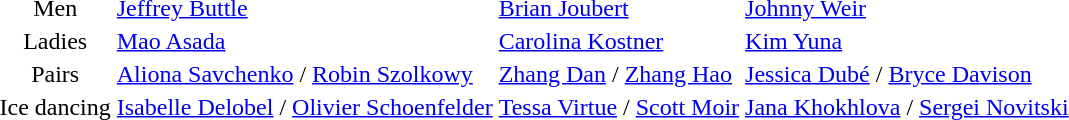<table>
<tr>
<td align=center>Men</td>
<td> <a href='#'>Jeffrey Buttle</a></td>
<td> <a href='#'>Brian Joubert</a></td>
<td> <a href='#'>Johnny Weir</a></td>
</tr>
<tr>
<td align=center>Ladies</td>
<td> <a href='#'>Mao Asada</a></td>
<td> <a href='#'>Carolina Kostner</a></td>
<td> <a href='#'>Kim Yuna</a></td>
</tr>
<tr>
<td align=center>Pairs</td>
<td> <a href='#'>Aliona Savchenko</a> / <a href='#'>Robin Szolkowy</a></td>
<td> <a href='#'>Zhang Dan</a> / <a href='#'>Zhang Hao</a></td>
<td> <a href='#'>Jessica Dubé</a> / <a href='#'>Bryce Davison</a></td>
</tr>
<tr>
<td align=center>Ice dancing</td>
<td> <a href='#'>Isabelle Delobel</a> / <a href='#'>Olivier Schoenfelder</a></td>
<td> <a href='#'>Tessa Virtue</a> / <a href='#'>Scott Moir</a></td>
<td> <a href='#'>Jana Khokhlova</a> / <a href='#'>Sergei Novitski</a></td>
</tr>
</table>
